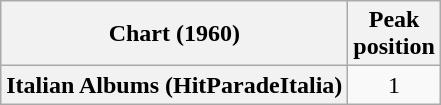<table class="wikitable sortable plainrowheaders">
<tr>
<th scope="col">Chart (1960)</th>
<th scope="col">Peak<br>position</th>
</tr>
<tr>
<th scope="row">Italian Albums (HitParadeItalia)</th>
<td style="text-align:center;">1</td>
</tr>
</table>
